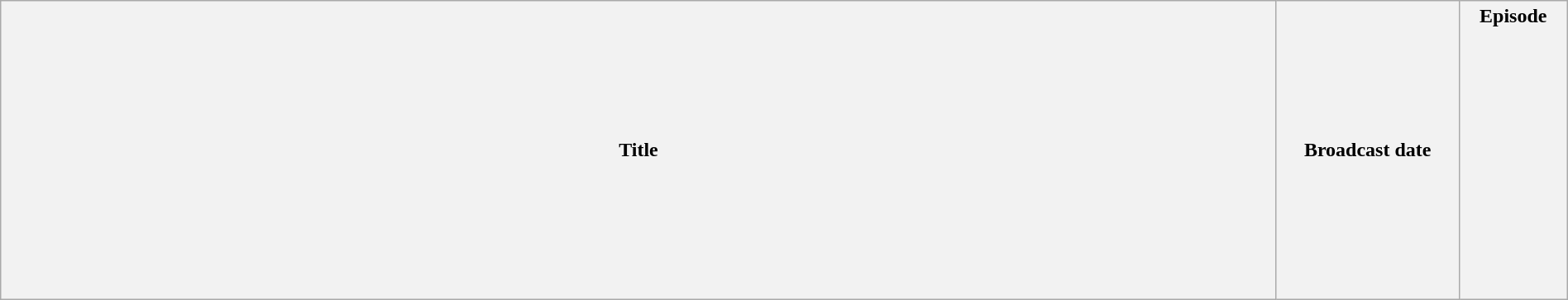<table class="wikitable plainrowheaders" style="width:100%; margin:auto;">
<tr>
<th>Title</th>
<th width="140">Broadcast date</th>
<th width="80">Episode<br><br><br><br><br><br><br><br><br><br><br><br><br></th>
</tr>
</table>
